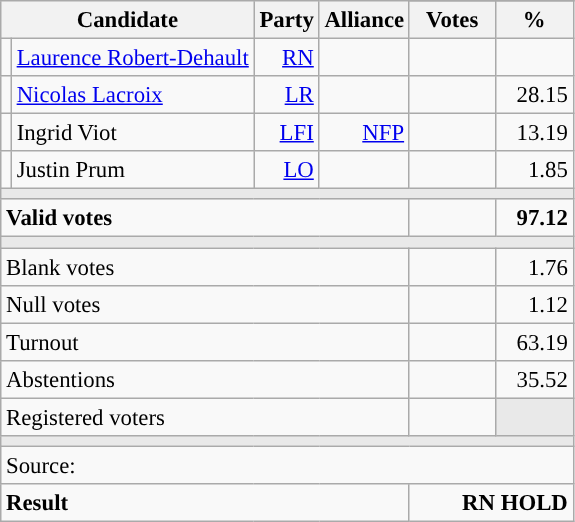<table class="wikitable" style="text-align:right;font-size:95%;">
<tr>
<th colspan="2" rowspan="2">Candidate</th>
<th colspan="1" rowspan="2">Party</th>
<th colspan="1" rowspan="2">Alliance</th>
</tr>
<tr>
<th style="width:50px;">Votes</th>
<th style="width:45px;">%</th>
</tr>
<tr>
<td style="color:inherit;background:"></td>
<td style="text-align:left;"><a href='#'>Laurence Robert-Dehault</a></td>
<td><a href='#'>RN</a></td>
<td></td>
<td><strong></strong></td>
<td><strong></strong></td>
</tr>
<tr>
<td style="color:inherit;background:"></td>
<td style="text-align:left;"><a href='#'>Nicolas Lacroix</a></td>
<td><a href='#'>LR</a></td>
<td></td>
<td></td>
<td>28.15</td>
</tr>
<tr>
<td style="color:inherit;background:"></td>
<td style="text-align:left;">Ingrid Viot</td>
<td><a href='#'>LFI</a></td>
<td><a href='#'>NFP</a></td>
<td></td>
<td>13.19</td>
</tr>
<tr>
<td style="color:inherit;background:"></td>
<td style="text-align:left;">Justin Prum</td>
<td><a href='#'>LO</a></td>
<td></td>
<td></td>
<td>1.85</td>
</tr>
<tr>
<td colspan="8" style="background:#E9E9E9;"></td>
</tr>
<tr style="font-weight:bold;">
<td colspan="4" style="text-align:left;">Valid votes</td>
<td></td>
<td>97.12</td>
</tr>
<tr>
<td colspan="8" style="background:#E9E9E9;"></td>
</tr>
<tr>
<td colspan="4" style="text-align:left;">Blank votes</td>
<td></td>
<td>1.76</td>
</tr>
<tr>
<td colspan="4" style="text-align:left;">Null votes</td>
<td></td>
<td>1.12</td>
</tr>
<tr>
<td colspan="4" style="text-align:left;">Turnout</td>
<td></td>
<td>63.19</td>
</tr>
<tr>
<td colspan="4" style="text-align:left;">Abstentions</td>
<td></td>
<td>35.52</td>
</tr>
<tr>
<td colspan="4" style="text-align:left;">Registered voters</td>
<td></td>
<td style="background:#E9E9E9;"></td>
</tr>
<tr>
<td colspan="8" style="background:#E9E9E9;"></td>
</tr>
<tr>
<td colspan="8" style="text-align:left;">Source: </td>
</tr>
<tr style="font-weight:bold">
<td colspan="4" style="text-align:left;">Result</td>
<td colspan="4" style="background-color:">RN HOLD</td>
</tr>
</table>
